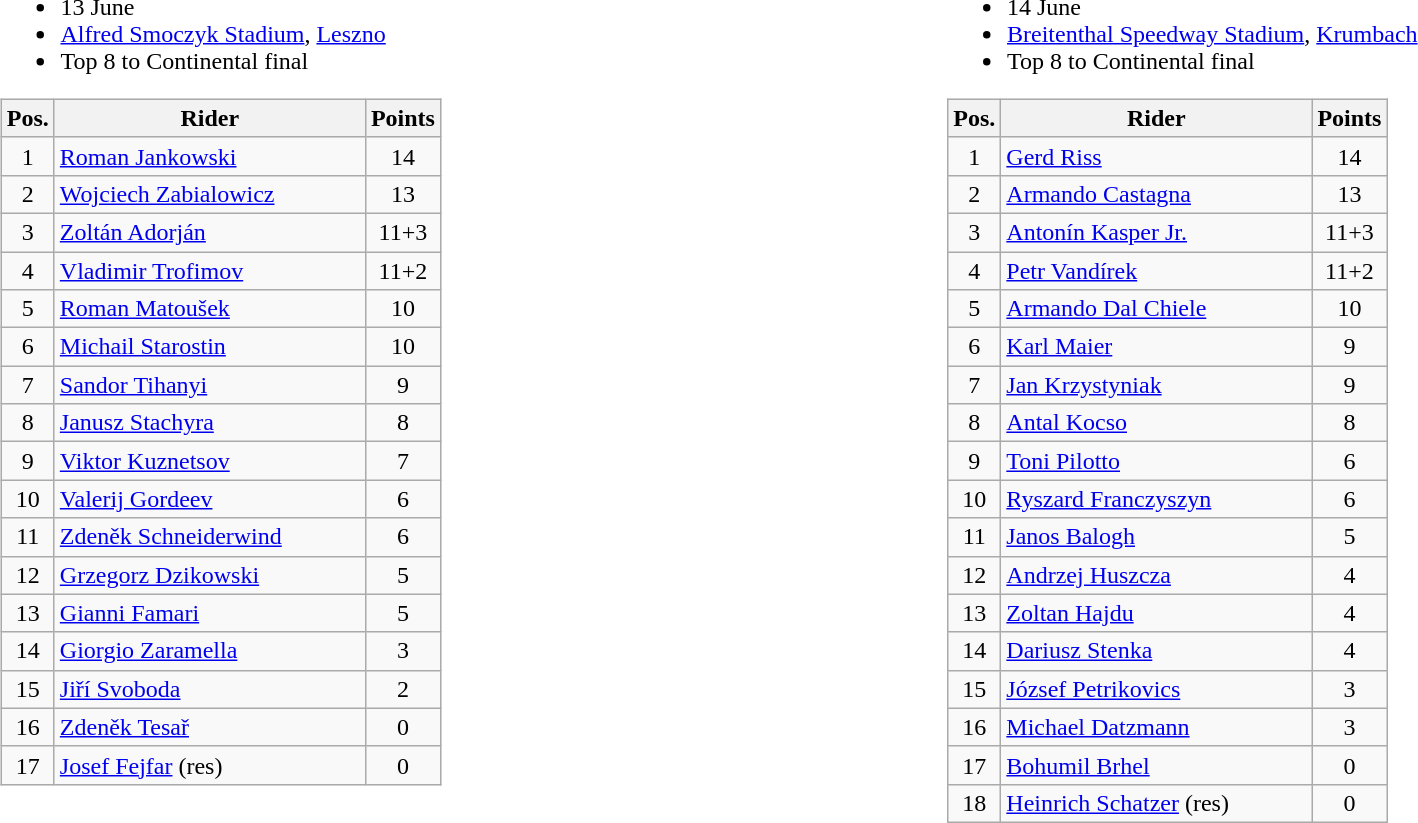<table width=100%>
<tr>
<td width=50% valign=top><br><ul><li>13 June</li><li> <a href='#'>Alfred Smoczyk Stadium</a>, <a href='#'>Leszno</a></li><li>Top 8 to Continental final</li></ul><table class="wikitable" style="text-align:center;">
<tr>
<th width=25px>Pos.</th>
<th width=200px>Rider</th>
<th width=40px>Points</th>
</tr>
<tr>
<td>1</td>
<td align=left> <a href='#'>Roman Jankowski</a></td>
<td>14</td>
</tr>
<tr>
<td>2</td>
<td align=left> <a href='#'>Wojciech Zabialowicz</a></td>
<td>13</td>
</tr>
<tr>
<td>3</td>
<td align=left> <a href='#'>Zoltán Adorján</a></td>
<td>11+3</td>
</tr>
<tr>
<td>4</td>
<td align=left> <a href='#'>Vladimir Trofimov</a></td>
<td>11+2</td>
</tr>
<tr>
<td>5</td>
<td align=left> <a href='#'>Roman Matoušek</a></td>
<td>10</td>
</tr>
<tr>
<td>6</td>
<td align=left> <a href='#'>Michail Starostin</a></td>
<td>10</td>
</tr>
<tr>
<td>7</td>
<td align=left> <a href='#'>Sandor Tihanyi</a></td>
<td>9</td>
</tr>
<tr>
<td>8</td>
<td align=left> <a href='#'>Janusz Stachyra</a></td>
<td>8</td>
</tr>
<tr>
<td>9</td>
<td align=left> <a href='#'>Viktor Kuznetsov</a></td>
<td>7</td>
</tr>
<tr>
<td>10</td>
<td align=left> <a href='#'>Valerij Gordeev</a></td>
<td>6</td>
</tr>
<tr>
<td>11</td>
<td align=left> <a href='#'>Zdeněk Schneiderwind</a></td>
<td>6</td>
</tr>
<tr>
<td>12</td>
<td align=left> <a href='#'>Grzegorz Dzikowski</a></td>
<td>5</td>
</tr>
<tr>
<td>13</td>
<td align=left> <a href='#'>Gianni Famari</a></td>
<td>5</td>
</tr>
<tr>
<td>14</td>
<td align=left> <a href='#'>Giorgio Zaramella</a></td>
<td>3</td>
</tr>
<tr>
<td>15</td>
<td align=left> <a href='#'>Jiří Svoboda</a></td>
<td>2</td>
</tr>
<tr>
<td>16</td>
<td align=left> <a href='#'>Zdeněk Tesař</a></td>
<td>0</td>
</tr>
<tr>
<td>17</td>
<td align=left> <a href='#'>Josef Fejfar</a> (res)</td>
<td>0</td>
</tr>
</table>
</td>
<td width=50% valign=top><br><ul><li>14  June</li><li> <a href='#'>Breitenthal Speedway Stadium</a>, <a href='#'>Krumbach</a></li><li>Top 8 to Continental final</li></ul><table class="wikitable" style="text-align:center;">
<tr>
<th width=25px>Pos.</th>
<th width=200px>Rider</th>
<th width=40px>Points</th>
</tr>
<tr>
<td>1</td>
<td align=left> <a href='#'>Gerd Riss</a></td>
<td>14</td>
</tr>
<tr>
<td>2</td>
<td align=left> <a href='#'>Armando Castagna</a></td>
<td>13</td>
</tr>
<tr>
<td>3</td>
<td align=left> <a href='#'>Antonín Kasper Jr.</a></td>
<td>11+3</td>
</tr>
<tr>
<td>4</td>
<td align=left> <a href='#'>Petr Vandírek</a></td>
<td>11+2</td>
</tr>
<tr>
<td>5</td>
<td align=left> <a href='#'>Armando Dal Chiele</a></td>
<td>10</td>
</tr>
<tr>
<td>6</td>
<td align=left> <a href='#'>Karl Maier</a></td>
<td>9</td>
</tr>
<tr>
<td>7</td>
<td align=left> <a href='#'>Jan Krzystyniak</a></td>
<td>9</td>
</tr>
<tr>
<td>8</td>
<td align=left> <a href='#'>Antal Kocso</a></td>
<td>8</td>
</tr>
<tr>
<td>9</td>
<td align=left> <a href='#'>Toni Pilotto</a></td>
<td>6</td>
</tr>
<tr>
<td>10</td>
<td align=left> <a href='#'>Ryszard Franczyszyn</a></td>
<td>6</td>
</tr>
<tr>
<td>11</td>
<td align=left> <a href='#'>Janos Balogh</a></td>
<td>5</td>
</tr>
<tr>
<td>12</td>
<td align=left> <a href='#'>Andrzej Huszcza</a></td>
<td>4</td>
</tr>
<tr>
<td>13</td>
<td align=left> <a href='#'>Zoltan Hajdu</a></td>
<td>4</td>
</tr>
<tr>
<td>14</td>
<td align=left> <a href='#'>Dariusz Stenka</a></td>
<td>4</td>
</tr>
<tr>
<td>15</td>
<td align=left> <a href='#'>József Petrikovics</a></td>
<td>3</td>
</tr>
<tr>
<td>16</td>
<td align=left> <a href='#'>Michael Datzmann</a></td>
<td>3</td>
</tr>
<tr>
<td>17</td>
<td align=left> <a href='#'>Bohumil Brhel</a></td>
<td>0</td>
</tr>
<tr>
<td>18</td>
<td align=left> <a href='#'>Heinrich Schatzer</a> (res)</td>
<td>0</td>
</tr>
</table>
</td>
</tr>
</table>
